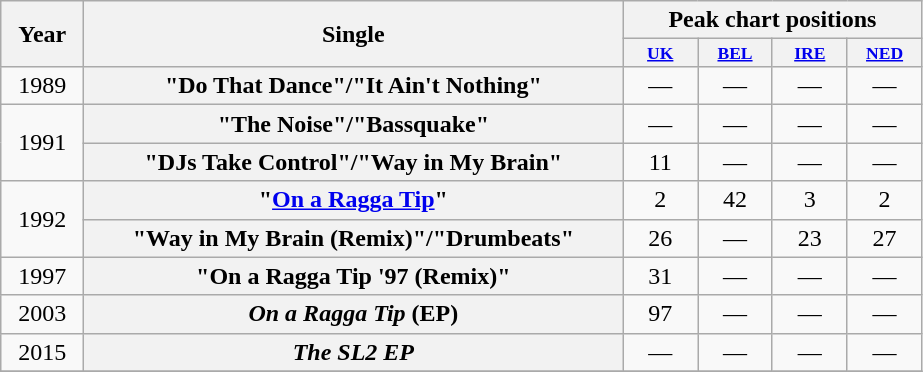<table class="wikitable plainrowheaders" style="text-align:center;">
<tr>
<th rowspan="2" style="width:3em;">Year</th>
<th rowspan="2" style="width:22em;">Single</th>
<th colspan="4" style="width:12em;">Peak chart positions</th>
</tr>
<tr style="font-size:small;">
<th style="width:3em;font-size:90%"><a href='#'>UK</a><br></th>
<th style="width:3em;font-size:90%"><a href='#'>BEL</a><br></th>
<th style="width:3em;font-size:90%"><a href='#'>IRE</a><br></th>
<th style="width:3em;font-size:90%"><a href='#'>NED</a><br></th>
</tr>
<tr>
<td rowspan="1">1989</td>
<th scope="row">"Do That Dance"/"It Ain't Nothing"</th>
<td>—</td>
<td>—</td>
<td>—</td>
<td>—</td>
</tr>
<tr>
<td rowspan="2">1991</td>
<th scope="row">"The Noise"/"Bassquake"</th>
<td>—</td>
<td>—</td>
<td>—</td>
<td>—</td>
</tr>
<tr>
<th scope="row">"DJs Take Control"/"Way in My Brain"</th>
<td>11</td>
<td>—</td>
<td>—</td>
<td>—</td>
</tr>
<tr>
<td rowspan="2">1992</td>
<th scope="row">"<a href='#'>On a Ragga Tip</a>"</th>
<td>2</td>
<td>42</td>
<td>3</td>
<td>2</td>
</tr>
<tr>
<th scope="row">"Way in My Brain (Remix)"/"Drumbeats"</th>
<td>26</td>
<td>—</td>
<td>23</td>
<td>27</td>
</tr>
<tr>
<td rowspan="1">1997</td>
<th scope="row">"On a Ragga Tip '97 (Remix)"</th>
<td>31</td>
<td>—</td>
<td>—</td>
<td>—</td>
</tr>
<tr>
<td rowspan="1">2003</td>
<th scope="row"><em>On a Ragga Tip</em> (EP)</th>
<td>97</td>
<td>—</td>
<td>—</td>
<td>—</td>
</tr>
<tr>
<td rowspan="1">2015</td>
<th scope="row"><em>The SL2 EP</em></th>
<td>—</td>
<td>—</td>
<td>—</td>
<td>—</td>
</tr>
<tr>
</tr>
</table>
